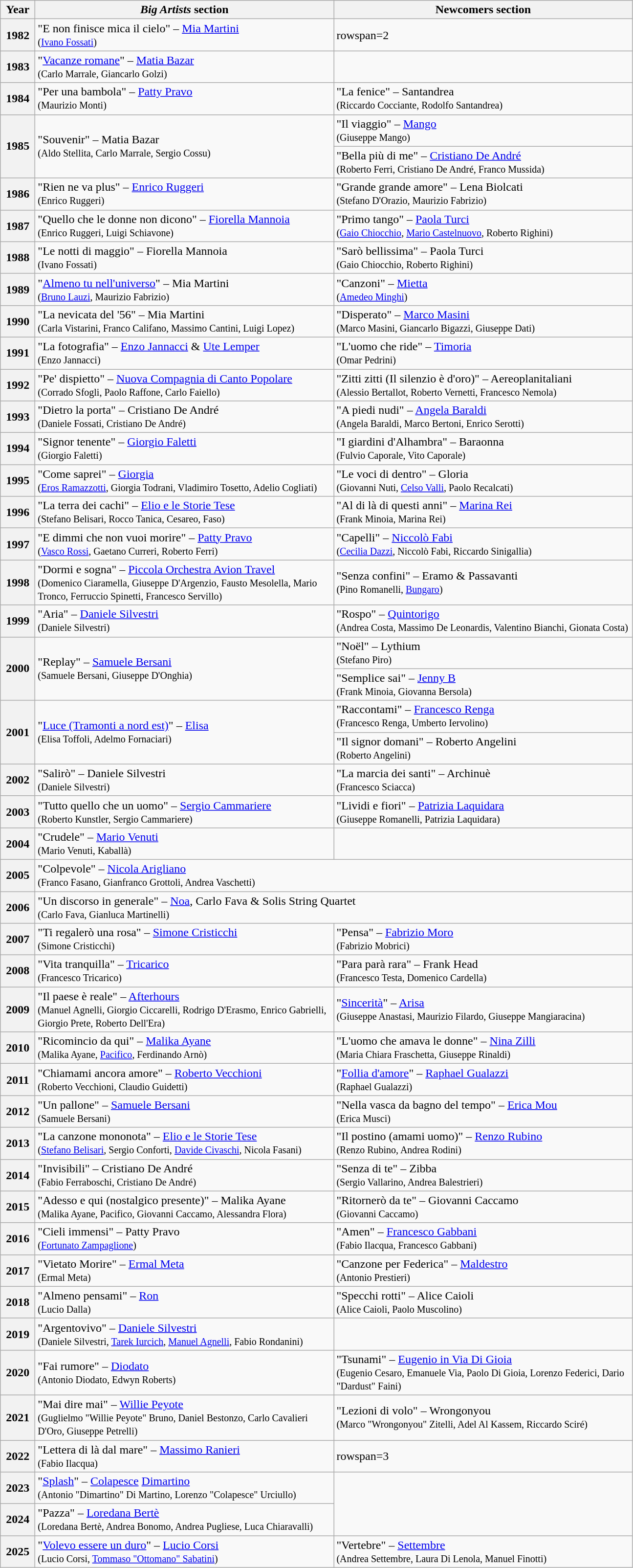<table class="wikitable plainrowheaders">
<tr>
<th style="width:40px;">Year</th>
<th style="width:25em;"><em>Big Artists</em> section</th>
<th style="width:25em;">Newcomers section</th>
</tr>
<tr>
<th scope="row">1982</th>
<td>"E non finisce mica il cielo" – <a href='#'>Mia Martini</a><br><small>(<a href='#'>Ivano Fossati</a>)</small></td>
<td>rowspan=2 </td>
</tr>
<tr>
<th scope="row">1983</th>
<td>"<a href='#'>Vacanze romane</a>" – <a href='#'>Matia Bazar</a><br><small>(Carlo Marrale, Giancarlo Golzi)</small></td>
</tr>
<tr>
<th scope="row">1984</th>
<td>"Per una bambola" – <a href='#'>Patty Pravo</a><br><small>(Maurizio Monti)</small></td>
<td>"La fenice" – Santandrea<br><small>(Riccardo Cocciante, Rodolfo Santandrea)</small></td>
</tr>
<tr>
<th scope="row" rowspan="2">1985</th>
<td rowspan="2">"Souvenir" – Matia Bazar<br><small>(Aldo Stellita, Carlo Marrale, Sergio Cossu)</small></td>
<td>"Il viaggio" – <a href='#'>Mango</a><br><small>(Giuseppe Mango)</small></td>
</tr>
<tr>
<td>"Bella più di me" – <a href='#'>Cristiano De André</a><br><small>(Roberto Ferri, Cristiano De André, Franco Mussida)</small></td>
</tr>
<tr>
<th scope="row">1986</th>
<td>"Rien ne va plus" – <a href='#'>Enrico Ruggeri</a><br><small>(Enrico Ruggeri)</small></td>
<td>"Grande grande amore" – Lena Biolcati<br><small>(Stefano D'Orazio, Maurizio Fabrizio)</small></td>
</tr>
<tr>
<th scope="row">1987</th>
<td>"Quello che le donne non dicono" – <a href='#'>Fiorella Mannoia</a><br><small>(Enrico Ruggeri, Luigi Schiavone)</small></td>
<td>"Primo tango" – <a href='#'>Paola Turci</a><br><small>(<a href='#'>Gaio Chiocchio</a>, <a href='#'>Mario Castelnuovo</a>, Roberto Righini)</small></td>
</tr>
<tr>
<th scope="row">1988</th>
<td>"Le notti di maggio" – Fiorella Mannoia<br><small>(Ivano Fossati)</small></td>
<td>"Sarò bellissima" – Paola Turci<br><small>(Gaio Chiocchio, Roberto Righini)</small></td>
</tr>
<tr>
<th scope="row">1989</th>
<td>"<a href='#'>Almeno tu nell'universo</a>" – Mia Martini<br><small>(<a href='#'>Bruno Lauzi</a>, Maurizio Fabrizio)</small></td>
<td>"Canzoni" – <a href='#'>Mietta</a><br><small>(<a href='#'>Amedeo Minghi</a>)</small></td>
</tr>
<tr>
<th scope="row">1990</th>
<td>"La nevicata del '56" – Mia Martini<br><small>(Carla Vistarini, Franco Califano, Massimo Cantini, Luigi Lopez)</small></td>
<td>"Disperato" – <a href='#'>Marco Masini</a><br><small>(Marco Masini, Giancarlo Bigazzi, Giuseppe Dati)</small></td>
</tr>
<tr>
<th scope="row">1991</th>
<td>"La fotografia" – <a href='#'>Enzo Jannacci</a> & <a href='#'>Ute Lemper</a><br><small>(Enzo Jannacci)</small></td>
<td>"L'uomo che ride" – <a href='#'>Timoria</a><br><small>(Omar Pedrini)</small></td>
</tr>
<tr>
<th scope="row">1992</th>
<td>"Pe' dispietto" – <a href='#'>Nuova Compagnia di Canto Popolare</a><br><small>(Corrado Sfogli, Paolo Raffone, Carlo Faiello)</small></td>
<td>"Zitti zitti (Il silenzio è d'oro)" – Aereoplanitaliani<br><small>(Alessio Bertallot, Roberto Vernetti, Francesco Nemola)</small></td>
</tr>
<tr>
<th scope="row">1993</th>
<td>"Dietro la porta" – Cristiano De André<br><small>(Daniele Fossati, Cristiano De André)</small></td>
<td>"A piedi nudi" – <a href='#'>Angela Baraldi</a><br><small>(Angela Baraldi, Marco Bertoni, Enrico Serotti)</small></td>
</tr>
<tr>
<th scope="row">1994</th>
<td>"Signor tenente" – <a href='#'>Giorgio Faletti</a><br><small>(Giorgio Faletti)</small></td>
<td>"I giardini d'Alhambra" – Baraonna<br><small>(Fulvio Caporale, Vito Caporale)</small></td>
</tr>
<tr>
<th scope="row">1995</th>
<td>"Come saprei" – <a href='#'>Giorgia</a> <br><small>(<a href='#'>Eros Ramazzotti</a>, Giorgia Todrani, Vladimiro Tosetto, Adelio Cogliati)</small></td>
<td>"Le voci di dentro" – Gloria<br><small>(Giovanni Nuti, <a href='#'>Celso Valli</a>, Paolo Recalcati)</small></td>
</tr>
<tr>
<th scope="row">1996</th>
<td>"La terra dei cachi" – <a href='#'>Elio e le Storie Tese</a><br><small>(Stefano Belisari, Rocco Tanica, Cesareo, Faso)</small></td>
<td>"Al di là di questi anni" – <a href='#'>Marina Rei</a><br><small>(Frank Minoia, Marina Rei)</small></td>
</tr>
<tr>
<th scope="row">1997</th>
<td>"E dimmi che non vuoi morire" – <a href='#'>Patty Pravo</a><br><small>(<a href='#'>Vasco Rossi</a>, Gaetano Curreri, Roberto Ferri)</small></td>
<td>"Capelli" – <a href='#'>Niccolò Fabi</a><br><small>(<a href='#'>Cecilia Dazzi</a>, Niccolò Fabi, Riccardo Sinigallia)</small></td>
</tr>
<tr>
<th scope="row">1998</th>
<td>"Dormi e sogna" – <a href='#'>Piccola Orchestra Avion Travel</a><br><small>(Domenico Ciaramella, Giuseppe D'Argenzio, Fausto Mesolella, Mario Tronco, Ferruccio Spinetti, Francesco Servillo)</small></td>
<td>"Senza confini" – Eramo & Passavanti<br><small>(Pino Romanelli, <a href='#'>Bungaro</a>)</small></td>
</tr>
<tr>
<th scope="row">1999</th>
<td>"Aria" – <a href='#'>Daniele Silvestri</a><br><small>(Daniele Silvestri)</small></td>
<td>"Rospo" – <a href='#'>Quintorigo</a><br><small>(Andrea Costa, Massimo De Leonardis, Valentino Bianchi, Gionata Costa)</small></td>
</tr>
<tr>
<th scope="row" rowspan="2">2000</th>
<td rowspan="2">"Replay" – <a href='#'>Samuele Bersani</a><br><small>(Samuele Bersani, Giuseppe D'Onghia)</small></td>
<td>"Noël" – Lythium<br><small>(Stefano Piro)</small></td>
</tr>
<tr>
<td>"Semplice sai" – <a href='#'>Jenny B</a><br><small>(Frank Minoia, Giovanna Bersola)</small></td>
</tr>
<tr>
<th scope="row" rowspan="2">2001</th>
<td rowspan="2">"<a href='#'>Luce (Tramonti a nord est)</a>" – <a href='#'>Elisa</a><br><small>(Elisa Toffoli, Adelmo Fornaciari)</small></td>
<td>"Raccontami" – <a href='#'>Francesco Renga</a><br><small>(Francesco Renga, Umberto Iervolino)</small></td>
</tr>
<tr>
<td>"Il signor domani" – Roberto Angelini<br><small>(Roberto Angelini)</small></td>
</tr>
<tr>
<th scope="row">2002</th>
<td>"Salirò" – Daniele Silvestri<br><small>(Daniele Silvestri)</small></td>
<td>"La marcia dei santi" – Archinuè<br><small>(Francesco Sciacca)</small></td>
</tr>
<tr>
<th scope="row">2003</th>
<td>"Tutto quello che un uomo" – <a href='#'>Sergio Cammariere</a><br><small>(Roberto Kunstler, Sergio Cammariere)</small></td>
<td>"Lividi e fiori" – <a href='#'>Patrizia Laquidara</a><br><small>(Giuseppe Romanelli, Patrizia Laquidara)</small></td>
</tr>
<tr>
<th scope="row">2004</th>
<td>"Crudele" – <a href='#'>Mario Venuti</a><br><small>(Mario Venuti, Kaballà)</small></td>
<td></td>
</tr>
<tr>
<th scope="row">2005</th>
<td colspan="2">"Colpevole" – <a href='#'>Nicola Arigliano</a><br><small>(Franco Fasano, Gianfranco Grottoli, Andrea Vaschetti)</small></td>
</tr>
<tr>
<th scope="row">2006</th>
<td colspan="2">"Un discorso in generale" – <a href='#'>Noa</a>, Carlo Fava & Solis String Quartet<br><small>(Carlo Fava, Gianluca Martinelli)</small></td>
</tr>
<tr>
<th scope="row">2007</th>
<td>"Ti regalerò una rosa" – <a href='#'>Simone Cristicchi</a><br><small>(Simone Cristicchi)</small></td>
<td>"Pensa" – <a href='#'>Fabrizio Moro</a><br><small>(Fabrizio Mobrici)</small></td>
</tr>
<tr>
<th scope="row">2008</th>
<td>"Vita tranquilla" – <a href='#'>Tricarico</a><br><small>(Francesco Tricarico)</small></td>
<td>"Para parà rara" – Frank Head<br><small>(Francesco Testa, Domenico Cardella)</small></td>
</tr>
<tr>
<th scope="row">2009</th>
<td>"Il paese è reale" – <a href='#'>Afterhours</a><br><small>(Manuel Agnelli, Giorgio Ciccarelli, Rodrigo D'Erasmo, Enrico Gabrielli, Giorgio Prete, Roberto Dell'Era)</small></td>
<td>"<a href='#'>Sincerità</a>" – <a href='#'>Arisa</a><br><small>(Giuseppe Anastasi, Maurizio Filardo, Giuseppe Mangiaracina)</small></td>
</tr>
<tr>
<th scope="row">2010</th>
<td>"Ricomincio da qui" – <a href='#'>Malika Ayane</a><br><small>(Malika Ayane, <a href='#'>Pacifico</a>, Ferdinando Arnò)</small></td>
<td>"L'uomo che amava le donne" – <a href='#'>Nina Zilli</a><br><small>(Maria Chiara Fraschetta, Giuseppe Rinaldi)</small></td>
</tr>
<tr>
<th scope="row">2011</th>
<td>"Chiamami ancora amore" – <a href='#'>Roberto Vecchioni</a><br><small>(Roberto Vecchioni, Claudio Guidetti)</small></td>
<td>"<a href='#'>Follia d'amore</a>" – <a href='#'>Raphael Gualazzi</a><br><small>(Raphael Gualazzi)</small></td>
</tr>
<tr>
<th scope="row">2012</th>
<td>"Un pallone" – <a href='#'>Samuele Bersani</a><br><small>(Samuele Bersani)</small></td>
<td>"Nella vasca da bagno del tempo" – <a href='#'>Erica Mou</a><br><small>(Erica Musci)</small></td>
</tr>
<tr>
<th scope="row">2013</th>
<td>"La canzone mononota" – <a href='#'>Elio e le Storie Tese</a><br><small>(<a href='#'>Stefano Belisari</a>, Sergio Conforti, <a href='#'>Davide Civaschi</a>, Nicola Fasani)</small></td>
<td>"Il postino (amami uomo)" – <a href='#'>Renzo Rubino</a><br><small>(Renzo Rubino, Andrea Rodini)</small></td>
</tr>
<tr>
<th scope="row">2014</th>
<td>"Invisibili" – Cristiano De André<br><small>(Fabio Ferraboschi, Cristiano De André)</small></td>
<td>"Senza di te" – Zibba<br><small>(Sergio Vallarino, Andrea Balestrieri)</small></td>
</tr>
<tr>
<th scope="row">2015</th>
<td>"Adesso e qui (nostalgico presente)" – Malika Ayane<br><small>(Malika Ayane, Pacifico, Giovanni Caccamo, Alessandra Flora)</small></td>
<td>"Ritornerò da te" – Giovanni Caccamo<br><small>(Giovanni Caccamo)</small></td>
</tr>
<tr>
<th scope="row">2016</th>
<td>"Cieli immensi" – Patty Pravo<br><small>(<a href='#'>Fortunato Zampaglione</a>)</small></td>
<td>"Amen" – <a href='#'>Francesco Gabbani</a><br><small>(Fabio Ilacqua, Francesco Gabbani)</small></td>
</tr>
<tr>
<th scope="row">2017</th>
<td>"Vietato Morire" – <a href='#'>Ermal Meta</a><br><small>(Ermal Meta)</small></td>
<td>"Canzone per Federica" – <a href='#'>Maldestro</a><br><small>(Antonio Prestieri)</small></td>
</tr>
<tr>
<th scope="row">2018</th>
<td>"Almeno pensami" – <a href='#'>Ron</a><br><small>(Lucio Dalla)</small></td>
<td>"Specchi rotti" – Alice Caioli<br><small>(Alice Caioli, Paolo Muscolino)</small></td>
</tr>
<tr>
<th scope="row">2019</th>
<td>"Argentovivo" – <a href='#'>Daniele Silvestri</a><br><small>(Daniele Silvestri, <a href='#'>Tarek Iurcich</a>, <a href='#'>Manuel Agnelli</a>, Fabio Rondanini)</small></td>
<td></td>
</tr>
<tr>
<th scope="row">2020</th>
<td>"Fai rumore" – <a href='#'>Diodato</a><br><small>(Antonio Diodato, Edwyn Roberts)</small></td>
<td>"Tsunami" – <a href='#'>Eugenio in Via Di Gioia</a><br><small>(Eugenio Cesaro, Emanuele Via, Paolo Di Gioia, Lorenzo Federici, Dario "Dardust" Faini)</small></td>
</tr>
<tr>
<th scope="row">2021</th>
<td>"Mai dire mai" – <a href='#'>Willie Peyote</a><br><small>(Guglielmo "Willie Peyote" Bruno, Daniel Bestonzo, Carlo Cavalieri D'Oro, Giuseppe Petrelli)</small></td>
<td>"Lezioni di volo" – Wrongonyou<br><small>(Marco "Wrongonyou" Zitelli, Adel Al Kassem, Riccardo Sciré)</small></td>
</tr>
<tr>
<th scope="row">2022</th>
<td>"Lettera di là dal mare" – <a href='#'>Massimo Ranieri</a><br><small>(Fabio Ilacqua)</small></td>
<td>rowspan=3 </td>
</tr>
<tr>
<th scope="row">2023</th>
<td>"<a href='#'>Splash</a>" – <a href='#'>Colapesce</a> <a href='#'>Dimartino</a><br><small>(Antonio "Dimartino" Di Martino, Lorenzo "Colapesce" Urciullo)</small></td>
</tr>
<tr>
<th scope="row">2024</th>
<td>"Pazza" – <a href='#'>Loredana Bertè</a><br><small>(Loredana Bertè, Andrea Bonomo, Andrea Pugliese, Luca Chiaravalli)</small></td>
</tr>
<tr>
<th scope="row">2025</th>
<td>"<a href='#'>Volevo essere un duro</a>" – <a href='#'>Lucio Corsi</a><br><small>(Lucio Corsi, <a href='#'>Tommaso "Ottomano" Sabatini</a>)</small></td>
<td>"Vertebre" – <a href='#'>Settembre</a><br><small>(Andrea Settembre, Laura Di Lenola, Manuel Finotti)</small></td>
</tr>
</table>
